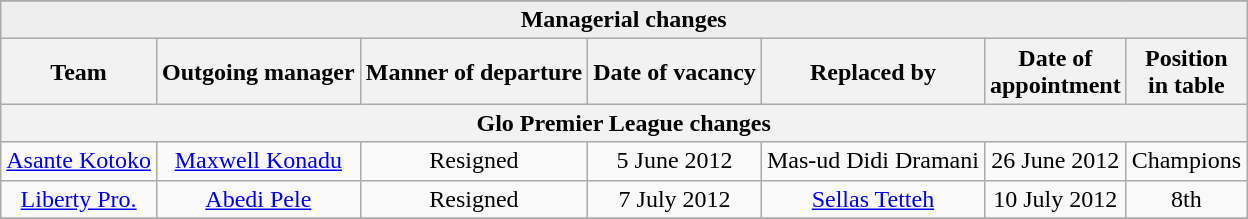<table class="wikitable">
<tr>
</tr>
<tr bgcolor=#EEEEEE>
<td align=center colspan=7><strong>Managerial changes</strong></td>
</tr>
<tr>
<th>Team</th>
<th>Outgoing manager</th>
<th>Manner of departure</th>
<th>Date of vacancy</th>
<th>Replaced by</th>
<th>Date of<br>appointment</th>
<th>Position<br> in table</th>
</tr>
<tr>
<th colspan=7>Glo Premier League changes</th>
</tr>
<tr>
<td align=center><a href='#'>Asante Kotoko</a></td>
<td align=center><a href='#'>Maxwell Konadu</a></td>
<td align=center>Resigned</td>
<td align=center>5 June 2012</td>
<td align=center>Mas-ud Didi Dramani</td>
<td align=center>26 June 2012</td>
<td align=center>Champions</td>
</tr>
<tr>
<td align=center><a href='#'>Liberty Pro.</a></td>
<td align=center><a href='#'>Abedi Pele</a></td>
<td align=center>Resigned</td>
<td align=center>7 July 2012</td>
<td align=center><a href='#'>Sellas Tetteh</a></td>
<td align=center>10 July 2012</td>
<td align=center>8th</td>
</tr>
<tr>
</tr>
</table>
